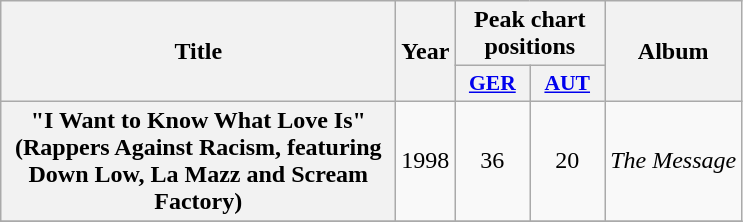<table class="wikitable plainrowheaders" style="text-align:center;">
<tr>
<th scope="col" rowspan="2" style="width:16em;">Title</th>
<th scope="col" rowspan="2">Year</th>
<th scope="col" colspan="2">Peak chart positions</th>
<th scope="col" rowspan="2">Album</th>
</tr>
<tr>
<th style="width:3em;font-size:90%"><a href='#'>GER</a><br></th>
<th style="width:3em;font-size:90%"><a href='#'>AUT</a><br></th>
</tr>
<tr>
<th scope="row">"I Want to Know What Love Is"<br><span>(Rappers Against Racism, featuring Down Low, La Mazz and Scream Factory)</span></th>
<td rowspan="1">1998</td>
<td>36</td>
<td>20</td>
<td rowspan="1"><em>The Message</em></td>
</tr>
<tr>
</tr>
</table>
